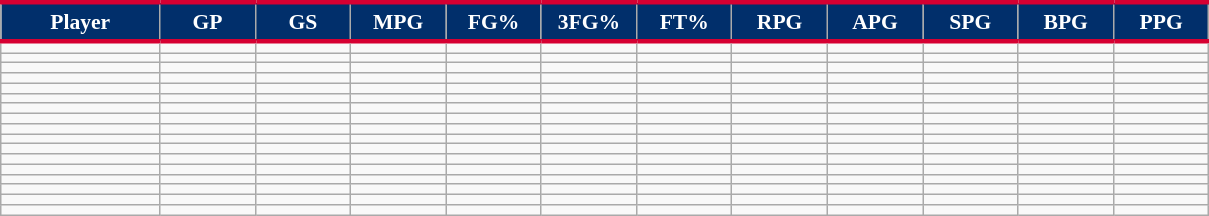<table class="wikitable sortable" style="font-size: 90%">
<tr>
<th style="background: #012F6B; color:#FFFFFF; border-top:#D60032 3px solid; border-bottom:#D60032 3px solid;"  width="10%">Player</th>
<th style="background: #012F6B; color:#FFFFFF; border-top:#D60032 3px solid; border-bottom:#D60032 3px solid;" width="6%">GP</th>
<th style="background: #012F6B; color:#FFFFFF; border-top:#D60032 3px solid; border-bottom:#D60032 3px solid;" width="6%">GS</th>
<th style="background: #012F6B; color:#FFFFFF; border-top:#D60032 3px solid; border-bottom:#D60032 3px solid;" width="6%">MPG</th>
<th style="background: #012F6B; color:#FFFFFF; border-top:#D60032 3px solid; border-bottom:#D60032 3px solid;" width="6%">FG%</th>
<th style="background: #012F6B; color:#FFFFFF; border-top:#D60032 3px solid; border-bottom:#D60032 3px solid;" width="6%">3FG%</th>
<th style="background: #012F6B; color:#FFFFFF; border-top:#D60032 3px solid; border-bottom:#D60032 3px solid;" width="6%">FT%</th>
<th style="background: #012F6B; color:#FFFFFF; border-top:#D60032 3px solid; border-bottom:#D60032 3px solid;" width="6%">RPG</th>
<th style="background: #012F6B; color:#FFFFFF; border-top:#D60032 3px solid; border-bottom:#D60032 3px solid;" width="6%">APG</th>
<th style="background: #012F6B; color:#FFFFFF; border-top:#D60032 3px solid; border-bottom:#D60032 3px solid;" width="6%">SPG</th>
<th style="background: #012F6B; color:#FFFFFF; border-top:#D60032 3px solid; border-bottom:#D60032 3px solid;" width="6%">BPG</th>
<th style="background: #012F6B; color:#FFFFFF; border-top:#D60032 3px solid; border-bottom:#D60032 3px solid;" width="6%">PPG</th>
</tr>
<tr>
<td></td>
<td></td>
<td></td>
<td></td>
<td></td>
<td></td>
<td></td>
<td></td>
<td></td>
<td></td>
<td></td>
<td></td>
</tr>
<tr>
<td></td>
<td></td>
<td></td>
<td></td>
<td></td>
<td></td>
<td></td>
<td></td>
<td></td>
<td></td>
<td></td>
<td></td>
</tr>
<tr>
<td></td>
<td></td>
<td></td>
<td></td>
<td></td>
<td></td>
<td></td>
<td></td>
<td></td>
<td></td>
<td></td>
<td></td>
</tr>
<tr>
<td></td>
<td></td>
<td></td>
<td></td>
<td></td>
<td></td>
<td></td>
<td></td>
<td></td>
<td></td>
<td></td>
<td></td>
</tr>
<tr>
<td></td>
<td></td>
<td></td>
<td></td>
<td></td>
<td></td>
<td></td>
<td></td>
<td></td>
<td></td>
<td></td>
<td></td>
</tr>
<tr>
<td></td>
<td></td>
<td></td>
<td></td>
<td></td>
<td></td>
<td></td>
<td></td>
<td></td>
<td></td>
<td></td>
<td></td>
</tr>
<tr>
<td></td>
<td></td>
<td></td>
<td></td>
<td></td>
<td></td>
<td></td>
<td></td>
<td></td>
<td></td>
<td></td>
<td></td>
</tr>
<tr>
<td></td>
<td></td>
<td></td>
<td></td>
<td></td>
<td></td>
<td></td>
<td></td>
<td></td>
<td></td>
<td></td>
<td></td>
</tr>
<tr>
<td></td>
<td></td>
<td></td>
<td></td>
<td></td>
<td></td>
<td></td>
<td></td>
<td></td>
<td></td>
<td></td>
<td></td>
</tr>
<tr>
<td></td>
<td></td>
<td></td>
<td></td>
<td></td>
<td></td>
<td></td>
<td></td>
<td></td>
<td></td>
<td></td>
<td></td>
</tr>
<tr>
<td></td>
<td></td>
<td></td>
<td></td>
<td></td>
<td></td>
<td></td>
<td></td>
<td></td>
<td></td>
<td></td>
<td></td>
</tr>
<tr>
<td></td>
<td></td>
<td></td>
<td></td>
<td></td>
<td></td>
<td></td>
<td></td>
<td></td>
<td></td>
<td></td>
<td></td>
</tr>
<tr>
<td></td>
<td></td>
<td></td>
<td></td>
<td></td>
<td></td>
<td></td>
<td></td>
<td></td>
<td></td>
<td></td>
<td></td>
</tr>
<tr>
<td></td>
<td></td>
<td></td>
<td></td>
<td></td>
<td></td>
<td></td>
<td></td>
<td></td>
<td></td>
<td></td>
<td></td>
</tr>
<tr>
<td></td>
<td></td>
<td></td>
<td></td>
<td></td>
<td></td>
<td></td>
<td></td>
<td></td>
<td></td>
<td></td>
<td></td>
</tr>
<tr>
<td></td>
<td></td>
<td></td>
<td></td>
<td></td>
<td></td>
<td></td>
<td></td>
<td></td>
<td></td>
<td></td>
<td></td>
</tr>
<tr>
<td></td>
<td></td>
<td></td>
<td></td>
<td></td>
<td></td>
<td></td>
<td></td>
<td></td>
<td></td>
<td></td>
<td></td>
</tr>
</table>
